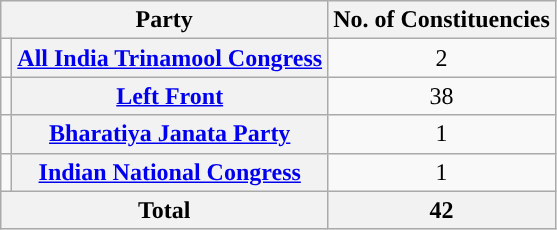<table class="wikitable" style="text-align:center">
<tr>
<th colspan=2>Party</th>
<th>No. of Constituencies</th>
</tr>
<tr>
<td></td>
<th><a href='#'>All India Trinamool Congress</a></th>
<td>2</td>
</tr>
<tr>
<td></td>
<th><a href='#'>Left Front</a></th>
<td>38</td>
</tr>
<tr>
<td></td>
<th><a href='#'>Bharatiya Janata Party</a></th>
<td>1</td>
</tr>
<tr>
<td></td>
<th><a href='#'>Indian National Congress</a></th>
<td>1</td>
</tr>
<tr>
<th colspan=2>Total</th>
<th colspan=2>42</th>
</tr>
</table>
